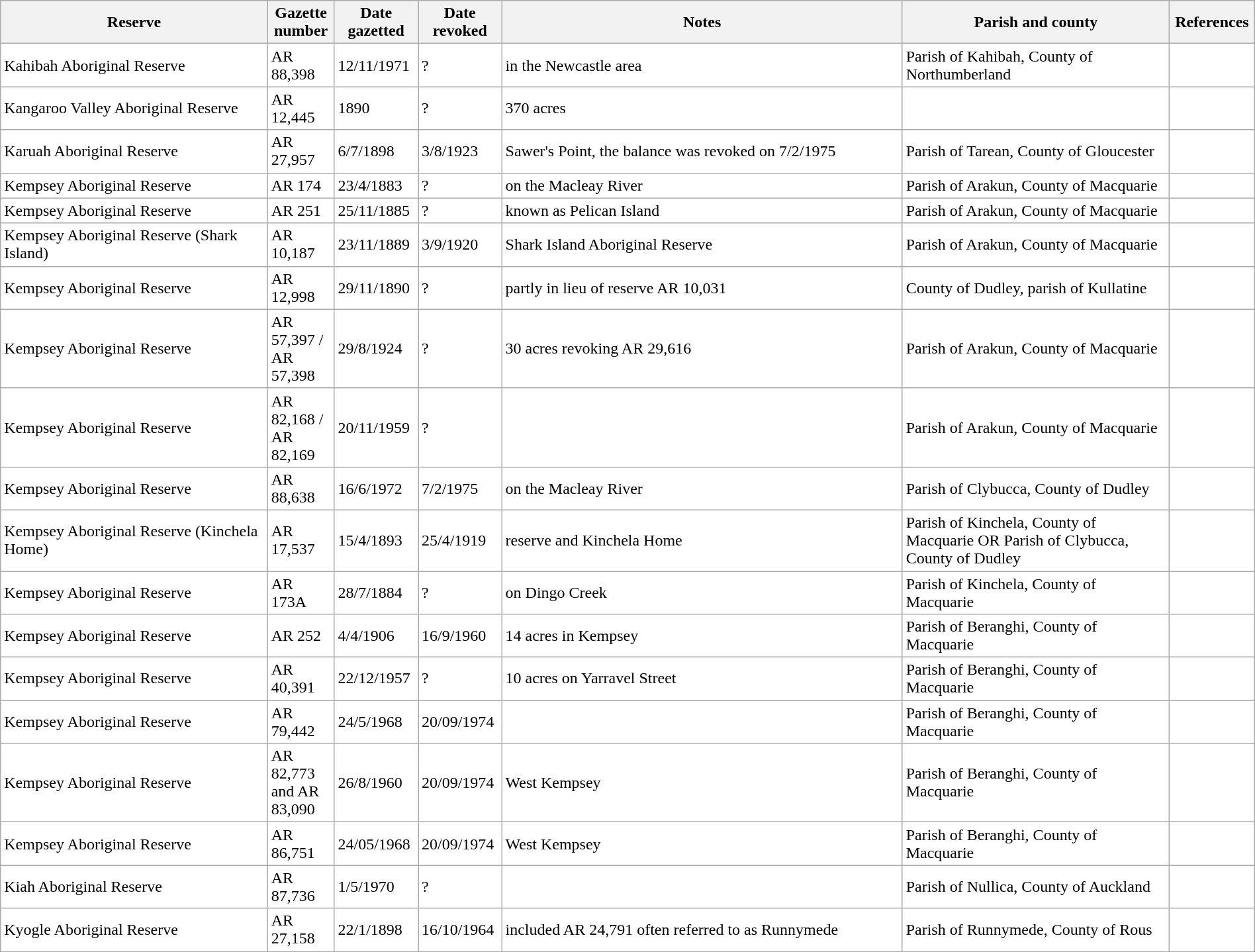<table class="wikitable" style="width:100%; background:#fff;">
<tr>
<th scope="col" style="width:20%;">Reserve</th>
<th scope="col" style="width:5%;">Gazette number</th>
<th scope="col" style="width:5%;">Date gazetted</th>
<th scope="col" style="width:5%;">Date revoked</th>
<th scope="col" class="unsortable" style="width: 30%">Notes</th>
<th scope="col" class="unsortable" style="width: 20%">Parish and county</th>
<th scope="col" class="unsortable" style="width: 5%">References</th>
</tr>
<tr>
<td>Kahibah Aboriginal Reserve</td>
<td>AR 88,398</td>
<td>12/11/1971</td>
<td>?</td>
<td>in the Newcastle area</td>
<td>Parish of Kahibah, County of Northumberland</td>
<td></td>
</tr>
<tr>
<td>Kangaroo Valley Aboriginal Reserve</td>
<td>AR 12,445</td>
<td>1890</td>
<td>?</td>
<td>370 acres</td>
<td></td>
<td></td>
</tr>
<tr>
<td>Karuah Aboriginal Reserve</td>
<td>AR 27,957</td>
<td>6/7/1898</td>
<td>3/8/1923</td>
<td>Sawer's Point, the balance was revoked on 7/2/1975</td>
<td>Parish of Tarean, County of Gloucester</td>
<td></td>
</tr>
<tr>
<td>Kempsey Aboriginal Reserve</td>
<td>AR 174</td>
<td>23/4/1883</td>
<td>?</td>
<td>on the Macleay River</td>
<td>Parish of Arakun, County of Macquarie</td>
<td></td>
</tr>
<tr>
<td>Kempsey Aboriginal Reserve</td>
<td>AR 251</td>
<td>25/11/1885</td>
<td>?</td>
<td>known as Pelican Island</td>
<td>Parish of Arakun, County of Macquarie</td>
<td></td>
</tr>
<tr>
<td>Kempsey Aboriginal Reserve (Shark Island)</td>
<td>AR 10,187</td>
<td>23/11/1889</td>
<td>3/9/1920</td>
<td>Shark Island Aboriginal Reserve</td>
<td>Parish of Arakun, County of Macquarie</td>
<td></td>
</tr>
<tr>
<td>Kempsey Aboriginal Reserve</td>
<td>AR 12,998</td>
<td>29/11/1890</td>
<td>?</td>
<td>partly in lieu of reserve AR 10,031</td>
<td>County of Dudley, parish of Kullatine</td>
<td></td>
</tr>
<tr>
<td>Kempsey Aboriginal Reserve</td>
<td>AR 57,397 / AR 57,398</td>
<td>29/8/1924</td>
<td>?</td>
<td>30 acres revoking AR 29,616</td>
<td>Parish of Arakun, County of Macquarie</td>
<td></td>
</tr>
<tr>
<td>Kempsey Aboriginal Reserve</td>
<td>AR 82,168 / AR 82,169</td>
<td>20/11/1959</td>
<td>?</td>
<td></td>
<td>Parish of Arakun, County of Macquarie</td>
<td></td>
</tr>
<tr>
<td>Kempsey Aboriginal Reserve</td>
<td>AR 88,638</td>
<td>16/6/1972</td>
<td>7/2/1975</td>
<td>on the Macleay  River</td>
<td>Parish  of Clybucca, County of Dudley</td>
<td></td>
</tr>
<tr>
<td>Kempsey Aboriginal Reserve (Kinchela Home)</td>
<td>AR 17,537</td>
<td>15/4/1893</td>
<td>25/4/1919</td>
<td>reserve and Kinchela Home</td>
<td>Parish of Kinchela, County   of Macquarie OR Parish  of Clybucca, County of Dudley</td>
<td></td>
</tr>
<tr>
<td>Kempsey Aboriginal Reserve</td>
<td>AR 173A</td>
<td>28/7/1884</td>
<td>?</td>
<td>on  Dingo  Creek</td>
<td>Parish of Kinchela, County of Macquarie</td>
<td></td>
</tr>
<tr>
<td>Kempsey Aboriginal Reserve</td>
<td>AR 252</td>
<td>4/4/1906</td>
<td>16/9/1960</td>
<td>14 acres in Kempsey</td>
<td>Parish of Beranghi, County of Macquarie</td>
<td></td>
</tr>
<tr>
<td>Kempsey Aboriginal Reserve</td>
<td>AR 40,391</td>
<td>22/12/1957</td>
<td>?</td>
<td>10 acres on Yarravel Street</td>
<td>Parish of Beranghi, County of Macquarie</td>
<td></td>
</tr>
<tr>
<td>Kempsey Aboriginal Reserve</td>
<td>AR 79,442</td>
<td>24/5/1968</td>
<td>20/09/1974</td>
<td></td>
<td>Parish of Beranghi, County of Macquarie</td>
<td></td>
</tr>
<tr>
<td>Kempsey Aboriginal Reserve</td>
<td>AR 82,773 and AR 83,090</td>
<td>26/8/1960</td>
<td>20/09/1974</td>
<td>West Kempsey</td>
<td>Parish of Beranghi, County of Macquarie</td>
<td></td>
</tr>
<tr>
<td>Kempsey Aboriginal Reserve</td>
<td>AR 86,751</td>
<td>24/05/1968</td>
<td>20/09/1974</td>
<td>West Kempsey</td>
<td>Parish of Beranghi, County of Macquarie</td>
<td></td>
</tr>
<tr>
<td>Kiah Aboriginal Reserve</td>
<td>AR 87,736</td>
<td>1/5/1970</td>
<td>?</td>
<td></td>
<td>Parish of Nullica, County of Auckland</td>
<td></td>
</tr>
<tr>
<td>Kyogle Aboriginal Reserve</td>
<td>AR 27,158</td>
<td>22/1/1898</td>
<td>16/10/1964</td>
<td>included AR 24,791 often referred to as Runnymede</td>
<td>Parish  of  Runnymede, County of Rous</td>
<td></td>
</tr>
<tr>
</tr>
</table>
